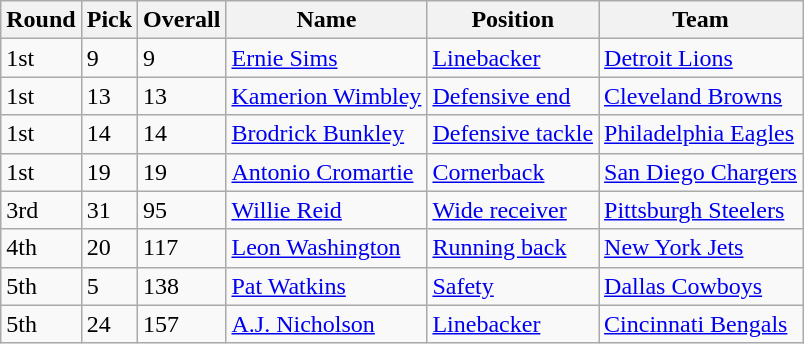<table class="wikitable">
<tr>
<th>Round</th>
<th>Pick</th>
<th>Overall</th>
<th>Name</th>
<th>Position</th>
<th>Team</th>
</tr>
<tr>
<td>1st</td>
<td>9</td>
<td>9</td>
<td><a href='#'>Ernie Sims</a></td>
<td><a href='#'>Linebacker</a></td>
<td><a href='#'>Detroit Lions</a></td>
</tr>
<tr>
<td>1st</td>
<td>13</td>
<td>13</td>
<td><a href='#'>Kamerion Wimbley</a></td>
<td><a href='#'>Defensive end</a></td>
<td><a href='#'>Cleveland Browns</a></td>
</tr>
<tr>
<td>1st</td>
<td>14</td>
<td>14</td>
<td><a href='#'>Brodrick Bunkley</a></td>
<td><a href='#'>Defensive tackle</a></td>
<td><a href='#'>Philadelphia Eagles</a></td>
</tr>
<tr>
<td>1st</td>
<td>19</td>
<td>19</td>
<td><a href='#'>Antonio Cromartie</a></td>
<td><a href='#'>Cornerback</a></td>
<td><a href='#'>San Diego Chargers</a></td>
</tr>
<tr>
<td>3rd</td>
<td>31</td>
<td>95</td>
<td><a href='#'>Willie Reid</a></td>
<td><a href='#'>Wide receiver</a></td>
<td><a href='#'>Pittsburgh Steelers</a></td>
</tr>
<tr>
<td>4th</td>
<td>20</td>
<td>117</td>
<td><a href='#'>Leon Washington</a></td>
<td><a href='#'>Running back</a></td>
<td><a href='#'>New York Jets</a></td>
</tr>
<tr>
<td>5th</td>
<td>5</td>
<td>138</td>
<td><a href='#'>Pat Watkins</a></td>
<td><a href='#'>Safety</a></td>
<td><a href='#'>Dallas Cowboys</a></td>
</tr>
<tr>
<td>5th</td>
<td>24</td>
<td>157</td>
<td><a href='#'>A.J. Nicholson</a></td>
<td><a href='#'>Linebacker</a></td>
<td><a href='#'>Cincinnati Bengals</a></td>
</tr>
</table>
